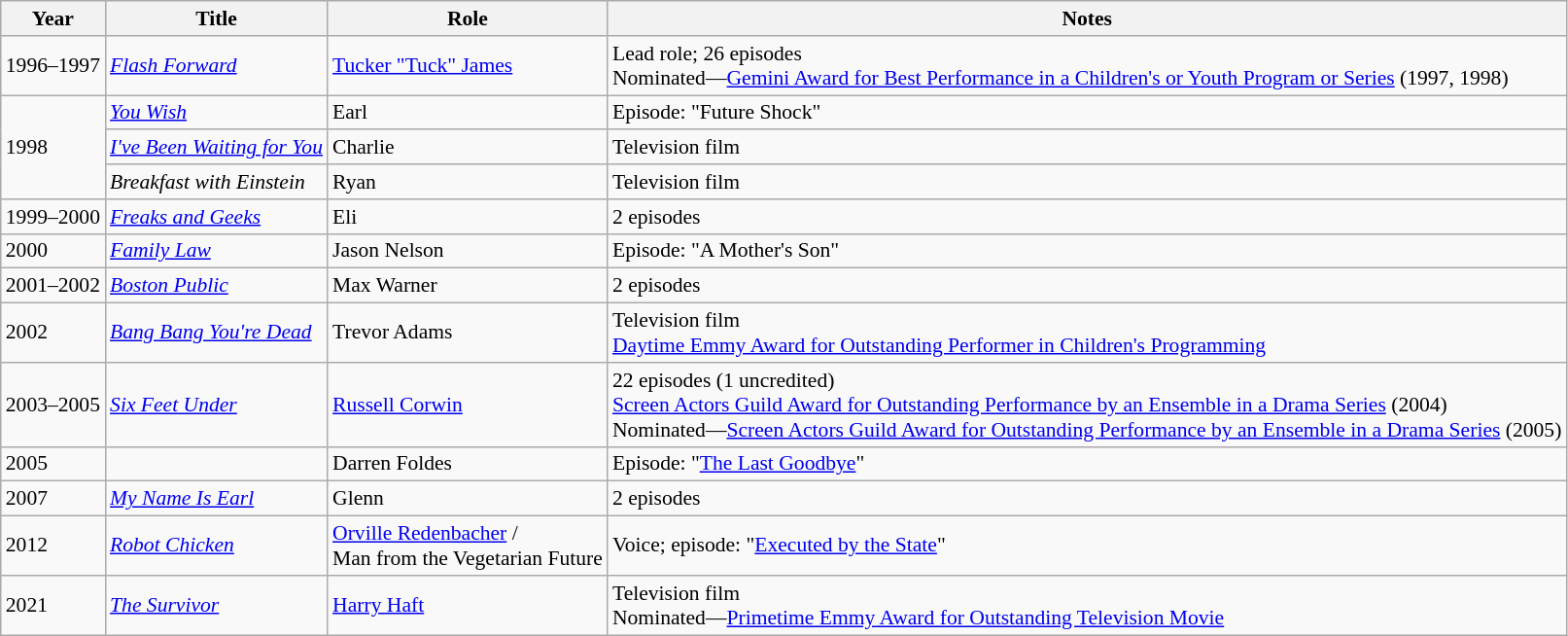<table class="wikitable sortable" style="text-align:left; font-size:90%;">
<tr>
<th>Year</th>
<th>Title</th>
<th>Role</th>
<th class="unsortable">Notes</th>
</tr>
<tr>
<td>1996–1997</td>
<td><em><a href='#'>Flash Forward</a></em></td>
<td><a href='#'>Tucker "Tuck" James</a></td>
<td>Lead role; 26 episodes<br>Nominated—<a href='#'>Gemini Award for Best Performance in a Children's or Youth Program or Series</a> (1997, 1998)</td>
</tr>
<tr>
<td rowspan="3">1998</td>
<td><em><a href='#'>You Wish</a></em></td>
<td>Earl</td>
<td>Episode: "Future Shock"</td>
</tr>
<tr>
<td><em><a href='#'>I've Been Waiting for You</a></em></td>
<td>Charlie</td>
<td>Television film</td>
</tr>
<tr>
<td><em>Breakfast with Einstein</em></td>
<td>Ryan</td>
<td>Television film</td>
</tr>
<tr>
<td>1999–2000</td>
<td><em><a href='#'>Freaks and Geeks</a></em></td>
<td>Eli</td>
<td>2 episodes</td>
</tr>
<tr>
<td>2000</td>
<td><em><a href='#'>Family Law</a></em></td>
<td>Jason Nelson</td>
<td>Episode: "A Mother's Son"</td>
</tr>
<tr>
<td>2001–2002</td>
<td><em><a href='#'>Boston Public</a></em></td>
<td>Max Warner</td>
<td>2 episodes</td>
</tr>
<tr>
<td>2002</td>
<td><em><a href='#'>Bang Bang You're Dead</a></em></td>
<td>Trevor Adams</td>
<td>Television film<br><a href='#'>Daytime Emmy Award for Outstanding Performer in Children's Programming</a></td>
</tr>
<tr>
<td>2003–2005</td>
<td><em><a href='#'>Six Feet Under</a></em></td>
<td><a href='#'>Russell Corwin</a></td>
<td>22 episodes (1 uncredited)<br><a href='#'>Screen Actors Guild Award for Outstanding Performance by an Ensemble in a Drama Series</a> (2004)<br>Nominated—<a href='#'>Screen Actors Guild Award for Outstanding Performance by an Ensemble in a Drama Series</a> (2005)</td>
</tr>
<tr>
<td>2005</td>
<td><em></em></td>
<td>Darren Foldes</td>
<td>Episode: "<a href='#'>The Last Goodbye</a>"</td>
</tr>
<tr>
<td>2007</td>
<td><em><a href='#'>My Name Is Earl</a></em></td>
<td>Glenn</td>
<td>2 episodes</td>
</tr>
<tr>
<td>2012</td>
<td><em><a href='#'>Robot Chicken</a></em></td>
<td><a href='#'>Orville Redenbacher</a> /<br>Man from the Vegetarian Future</td>
<td>Voice; episode: "<a href='#'>Executed by the State</a>"</td>
</tr>
<tr>
<td>2021</td>
<td><em><a href='#'>The Survivor</a></em></td>
<td><a href='#'>Harry Haft</a></td>
<td>Television film<br>Nominated—<a href='#'>Primetime Emmy Award for Outstanding Television Movie</a></td>
</tr>
</table>
